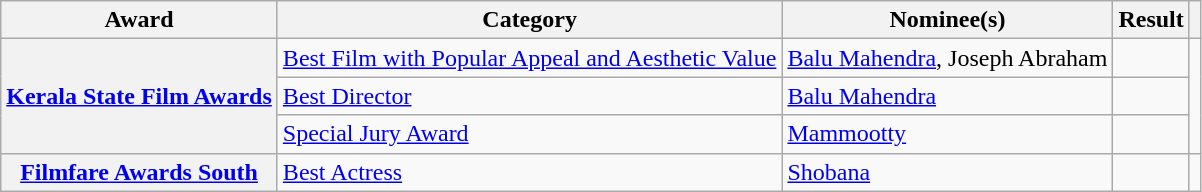<table class="wikitable plainrowheaders sortable">
<tr>
<th scope="col" class="unsortable">Award</th>
<th scope="col" class="unsortable">Category</th>
<th scope="col" class="unsortable">Nominee(s)</th>
<th scope="col" class="unsortable">Result</th>
<th scope="col" class="unsortable"></th>
</tr>
<tr>
<th scope="row" rowspan="3"><a href='#'>Kerala State Film Awards</a></th>
<td><a href='#'>Best Film with Popular Appeal and Aesthetic Value</a></td>
<td><a href='#'>Balu Mahendra</a>, Joseph Abraham</td>
<td></td>
<td style="text-align:center;" rowspan="3"></td>
</tr>
<tr>
<td><a href='#'>Best Director</a></td>
<td><a href='#'>Balu Mahendra</a></td>
<td></td>
</tr>
<tr>
<td><a href='#'>Special Jury Award</a></td>
<td><a href='#'>Mammootty</a></td>
<td></td>
</tr>
<tr>
<th scope="row" rowspan="1"><a href='#'>Filmfare Awards South</a></th>
<td><a href='#'>Best Actress</a></td>
<td><a href='#'>Shobana</a></td>
<td></td>
<td></td>
</tr>
</table>
